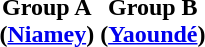<table>
<tr valign=top>
<th align="center">Group A<br>(<a href='#'>Niamey</a>)</th>
<th align="center">Group B<br>(<a href='#'>Yaoundé</a>)</th>
</tr>
<tr valign=top>
<td align="left"></td>
<td align="left"></td>
</tr>
</table>
